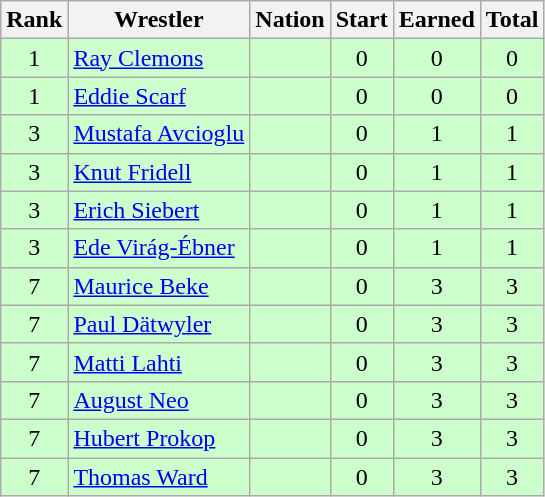<table class="wikitable sortable" style="text-align:center;">
<tr>
<th>Rank</th>
<th>Wrestler</th>
<th>Nation</th>
<th>Start</th>
<th>Earned</th>
<th>Total</th>
</tr>
<tr style="background:#cfc;">
<td>1</td>
<td align=left><a href='#'>Ray Clemons</a></td>
<td align=left></td>
<td>0</td>
<td>0</td>
<td>0</td>
</tr>
<tr style="background:#cfc;">
<td>1</td>
<td align=left><a href='#'>Eddie Scarf</a></td>
<td align=left></td>
<td>0</td>
<td>0</td>
<td>0</td>
</tr>
<tr style="background:#cfc;">
<td>3</td>
<td align=left><a href='#'>Mustafa Avcioglu</a></td>
<td align=left></td>
<td>0</td>
<td>1</td>
<td>1</td>
</tr>
<tr style="background:#cfc;">
<td>3</td>
<td align=left><a href='#'>Knut Fridell</a></td>
<td align=left></td>
<td>0</td>
<td>1</td>
<td>1</td>
</tr>
<tr style="background:#cfc;">
<td>3</td>
<td align=left><a href='#'>Erich Siebert</a></td>
<td align=left></td>
<td>0</td>
<td>1</td>
<td>1</td>
</tr>
<tr style="background:#cfc;">
<td>3</td>
<td align=left><a href='#'>Ede Virág-Ébner</a></td>
<td align=left></td>
<td>0</td>
<td>1</td>
<td>1</td>
</tr>
<tr style="background:#cfc;">
<td>7</td>
<td align=left><a href='#'>Maurice Beke</a></td>
<td align=left></td>
<td>0</td>
<td>3</td>
<td>3</td>
</tr>
<tr style="background:#cfc;">
<td>7</td>
<td align=left><a href='#'>Paul Dätwyler</a></td>
<td align=left></td>
<td>0</td>
<td>3</td>
<td>3</td>
</tr>
<tr style="background:#cfc;">
<td>7</td>
<td align=left><a href='#'>Matti Lahti</a></td>
<td align=left></td>
<td>0</td>
<td>3</td>
<td>3</td>
</tr>
<tr style="background:#cfc;">
<td>7</td>
<td align=left><a href='#'>August Neo</a></td>
<td align=left></td>
<td>0</td>
<td>3</td>
<td>3</td>
</tr>
<tr style="background:#cfc;">
<td>7</td>
<td align=left><a href='#'>Hubert Prokop</a></td>
<td align=left></td>
<td>0</td>
<td>3</td>
<td>3</td>
</tr>
<tr style="background:#cfc;">
<td>7</td>
<td align=left><a href='#'>Thomas Ward</a></td>
<td align=left></td>
<td>0</td>
<td>3</td>
<td>3</td>
</tr>
</table>
